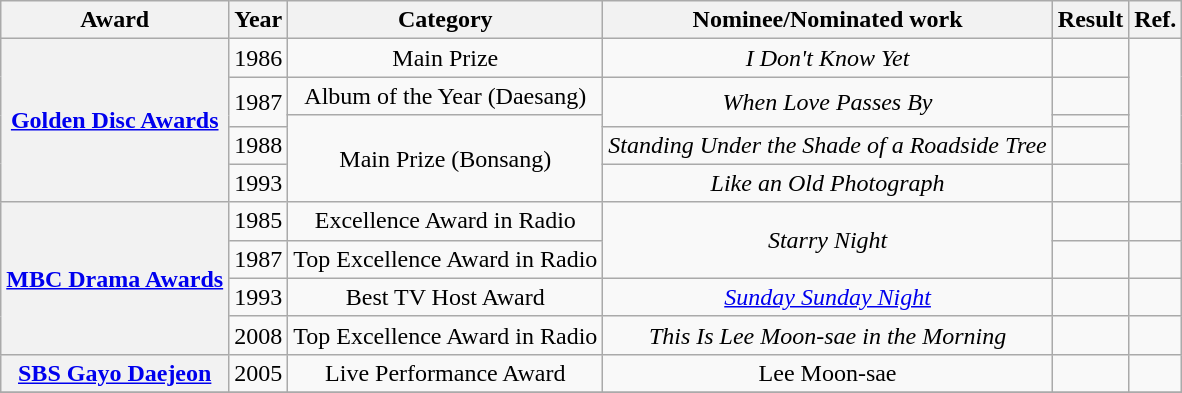<table class="wikitable sortable plainrowheaders" style="text-align:center;">
<tr>
<th>Award</th>
<th>Year</th>
<th>Category</th>
<th>Nominee/Nominated work</th>
<th>Result</th>
<th>Ref.</th>
</tr>
<tr>
<th scope="row" rowspan="5"><a href='#'>Golden Disc Awards</a></th>
<td>1986</td>
<td>Main Prize</td>
<td><em>I Don't Know Yet</em></td>
<td></td>
<td rowspan="5"></td>
</tr>
<tr>
<td rowspan="2">1987</td>
<td>Album of the Year (Daesang)</td>
<td rowspan="2"><em>When Love Passes By</em></td>
<td></td>
</tr>
<tr>
<td rowspan="3">Main Prize (Bonsang)</td>
<td></td>
</tr>
<tr>
<td>1988</td>
<td><em>Standing Under the Shade of a Roadside Tree</em></td>
<td></td>
</tr>
<tr>
<td>1993</td>
<td><em>Like an Old Photograph</em></td>
<td></td>
</tr>
<tr>
<th scope="row" rowspan="4"><a href='#'>MBC Drama Awards</a></th>
<td>1985</td>
<td>Excellence Award in Radio</td>
<td rowspan="2"><em>Starry Night</em></td>
<td></td>
<td></td>
</tr>
<tr>
<td>1987</td>
<td>Top Excellence Award in Radio</td>
<td></td>
<td></td>
</tr>
<tr>
<td>1993</td>
<td>Best TV Host Award</td>
<td><em><a href='#'>Sunday Sunday Night</a></em></td>
<td></td>
<td></td>
</tr>
<tr>
<td>2008</td>
<td>Top Excellence Award in Radio</td>
<td><em>This Is Lee Moon-sae in the Morning</em></td>
<td></td>
<td></td>
</tr>
<tr>
<th scope="row"><a href='#'>SBS Gayo Daejeon</a></th>
<td>2005</td>
<td>Live Performance Award</td>
<td>Lee Moon-sae</td>
<td></td>
<td></td>
</tr>
<tr>
</tr>
</table>
